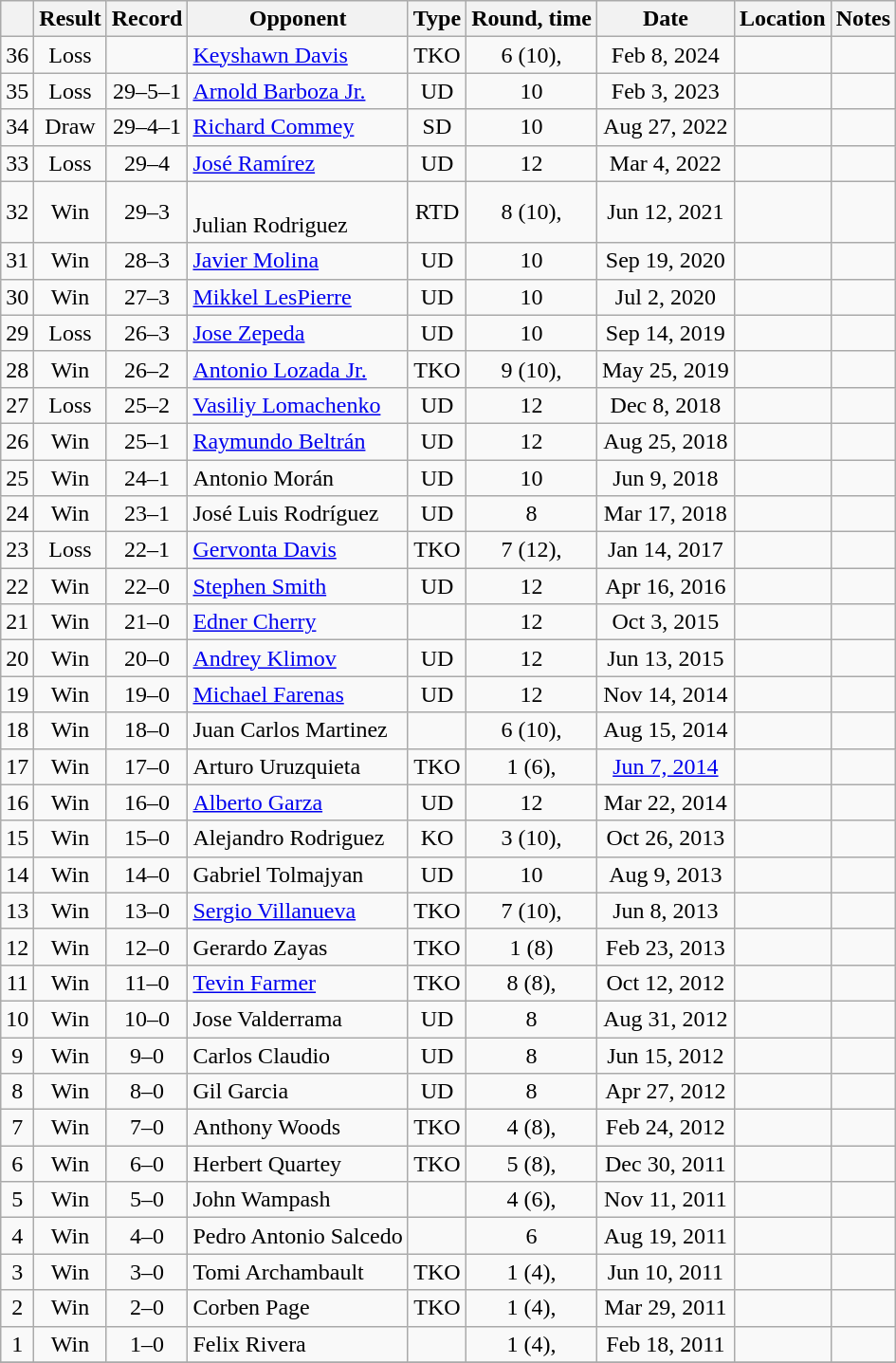<table class="wikitable" style="text-align:center">
<tr>
<th></th>
<th>Result</th>
<th>Record</th>
<th>Opponent</th>
<th>Type</th>
<th>Round, time</th>
<th>Date</th>
<th>Location</th>
<th>Notes</th>
</tr>
<tr>
<td>36</td>
<td>Loss</td>
<td></td>
<td style="text-align:left;"><a href='#'>Keyshawn Davis</a></td>
<td>TKO</td>
<td>6 (10), </td>
<td>Feb 8, 2024</td>
<td style="text-align:left;"></td>
<td align=left></td>
</tr>
<tr>
<td>35</td>
<td>Loss</td>
<td>29–5–1</td>
<td style="text-align:left;"><a href='#'>Arnold Barboza Jr.</a></td>
<td>UD</td>
<td>10</td>
<td>Feb 3, 2023</td>
<td style="text-align:left;"></td>
<td align=left></td>
</tr>
<tr>
<td>34</td>
<td>Draw</td>
<td>29–4–1</td>
<td style="text-align:left;"><a href='#'>Richard Commey</a></td>
<td>SD</td>
<td>10</td>
<td>Aug 27, 2022</td>
<td style="text-align:left;"></td>
<td></td>
</tr>
<tr>
<td>33</td>
<td>Loss</td>
<td>29–4</td>
<td style="text-align:left;"><a href='#'>José Ramírez</a></td>
<td>UD</td>
<td>12</td>
<td>Mar 4, 2022</td>
<td style="text-align:left;"></td>
<td style="text-align:left;"></td>
</tr>
<tr>
<td>32</td>
<td>Win</td>
<td>29–3</td>
<td style="text-align:left;"><br>Julian Rodriguez</td>
<td>RTD</td>
<td>8 (10), </td>
<td>Jun 12, 2021</td>
<td style="text-align:left;"><br></td>
<td></td>
</tr>
<tr>
<td>31</td>
<td>Win</td>
<td>28–3</td>
<td style="text-align:left;"><a href='#'>Javier Molina</a></td>
<td>UD</td>
<td>10</td>
<td>Sep 19, 2020</td>
<td style="text-align:left;"></td>
<td></td>
</tr>
<tr>
<td>30</td>
<td>Win</td>
<td>27–3</td>
<td style="text-align:left;"><a href='#'>Mikkel LesPierre</a></td>
<td>UD</td>
<td>10</td>
<td>Jul 2, 2020</td>
<td style="text-align:left;"></td>
<td></td>
</tr>
<tr>
<td>29</td>
<td>Loss</td>
<td>26–3</td>
<td style="text-align:left;"><a href='#'>Jose Zepeda</a></td>
<td>UD</td>
<td>10</td>
<td>Sep 14, 2019</td>
<td style="text-align:left;"></td>
<td></td>
</tr>
<tr>
<td>28</td>
<td>Win</td>
<td>26–2</td>
<td style="text-align:left;"><a href='#'>Antonio Lozada Jr.</a></td>
<td>TKO</td>
<td>9 (10), </td>
<td>May 25, 2019</td>
<td style="text-align:left;"></td>
<td></td>
</tr>
<tr>
<td>27</td>
<td>Loss</td>
<td>25–2</td>
<td style="text-align:left;"><a href='#'>Vasiliy Lomachenko</a></td>
<td>UD</td>
<td>12</td>
<td>Dec 8, 2018</td>
<td style="text-align:left;"></td>
<td style="text-align:left;"></td>
</tr>
<tr>
<td>26</td>
<td>Win</td>
<td>25–1</td>
<td style="text-align:left;"><a href='#'>Raymundo Beltrán</a></td>
<td>UD</td>
<td>12</td>
<td>Aug 25, 2018</td>
<td style="text-align:left;"></td>
<td style="text-align:left;"></td>
</tr>
<tr>
<td>25</td>
<td>Win</td>
<td>24–1</td>
<td style="text-align:left;">Antonio Morán</td>
<td>UD</td>
<td>10</td>
<td>Jun 9, 2018</td>
<td style="text-align:left;"></td>
<td></td>
</tr>
<tr>
<td>24</td>
<td>Win</td>
<td>23–1</td>
<td style="text-align:left;">José Luis Rodríguez</td>
<td>UD</td>
<td>8</td>
<td>Mar 17, 2018</td>
<td style="text-align:left;"></td>
<td></td>
</tr>
<tr>
<td>23</td>
<td>Loss</td>
<td>22–1</td>
<td style="text-align:left;"><a href='#'>Gervonta Davis</a></td>
<td>TKO</td>
<td>7 (12), </td>
<td>Jan 14, 2017</td>
<td style="text-align:left;"></td>
<td style="text-align:left;"></td>
</tr>
<tr>
<td>22</td>
<td>Win</td>
<td>22–0</td>
<td style="text-align:left;"><a href='#'>Stephen Smith</a></td>
<td>UD</td>
<td>12</td>
<td>Apr 16, 2016</td>
<td style="text-align:left;"></td>
<td style="text-align:left;"></td>
</tr>
<tr>
<td>21</td>
<td>Win</td>
<td>21–0</td>
<td style="text-align:left;"><a href='#'>Edner Cherry</a></td>
<td></td>
<td>12</td>
<td>Oct 3, 2015</td>
<td style="text-align:left;"></td>
<td style="text-align:left;"></td>
</tr>
<tr>
<td>20</td>
<td>Win</td>
<td>20–0</td>
<td style="text-align:left;"><a href='#'>Andrey Klimov</a></td>
<td>UD</td>
<td>12</td>
<td>Jun 13, 2015</td>
<td style="text-align:left;"></td>
<td style="text-align:left;"></td>
</tr>
<tr>
<td>19</td>
<td>Win</td>
<td>19–0</td>
<td align=left><a href='#'>Michael Farenas</a></td>
<td>UD</td>
<td>12</td>
<td>Nov 14, 2014</td>
<td align=left></td>
<td></td>
</tr>
<tr>
<td>18</td>
<td>Win</td>
<td>18–0</td>
<td align=left>Juan Carlos Martinez</td>
<td></td>
<td>6 (10), </td>
<td>Aug 15, 2014</td>
<td align=left></td>
<td></td>
</tr>
<tr>
<td>17</td>
<td>Win</td>
<td>17–0</td>
<td align=left>Arturo Uruzquieta</td>
<td>TKO</td>
<td>1 (6), </td>
<td><a href='#'>Jun 7, 2014</a></td>
<td align=left></td>
<td></td>
</tr>
<tr>
<td>16</td>
<td>Win</td>
<td>16–0</td>
<td align=left><a href='#'>Alberto Garza</a></td>
<td>UD</td>
<td>12</td>
<td>Mar 22, 2014</td>
<td align=left></td>
<td align=left></td>
</tr>
<tr>
<td>15</td>
<td>Win</td>
<td>15–0</td>
<td align=left>Alejandro Rodriguez</td>
<td>KO</td>
<td>3 (10), </td>
<td>Oct 26, 2013</td>
<td align=left></td>
<td></td>
</tr>
<tr>
<td>14</td>
<td>Win</td>
<td>14–0</td>
<td align=left>Gabriel Tolmajyan</td>
<td>UD</td>
<td>10</td>
<td>Aug 9, 2013</td>
<td align=left></td>
<td></td>
</tr>
<tr>
<td>13</td>
<td>Win</td>
<td>13–0</td>
<td align=left><a href='#'>Sergio Villanueva</a></td>
<td>TKO</td>
<td>7 (10), </td>
<td>Jun 8, 2013</td>
<td align=left></td>
<td></td>
</tr>
<tr>
<td>12</td>
<td>Win</td>
<td>12–0</td>
<td align=left>Gerardo Zayas</td>
<td>TKO</td>
<td>1 (8)</td>
<td>Feb 23, 2013</td>
<td align=left></td>
<td></td>
</tr>
<tr>
<td>11</td>
<td>Win</td>
<td>11–0</td>
<td align=left><a href='#'>Tevin Farmer</a></td>
<td>TKO</td>
<td>8 (8), </td>
<td>Oct 12, 2012</td>
<td align=left></td>
<td></td>
</tr>
<tr>
<td>10</td>
<td>Win</td>
<td>10–0</td>
<td align=left>Jose Valderrama</td>
<td>UD</td>
<td>8</td>
<td>Aug 31, 2012</td>
<td align=left></td>
<td></td>
</tr>
<tr>
<td>9</td>
<td>Win</td>
<td>9–0</td>
<td align=left>Carlos Claudio</td>
<td>UD</td>
<td>8</td>
<td>Jun 15, 2012</td>
<td align=left></td>
<td></td>
</tr>
<tr>
<td>8</td>
<td>Win</td>
<td>8–0</td>
<td align=left>Gil Garcia</td>
<td>UD</td>
<td>8</td>
<td>Apr 27, 2012</td>
<td align=left></td>
<td></td>
</tr>
<tr>
<td>7</td>
<td>Win</td>
<td>7–0</td>
<td align=left>Anthony Woods</td>
<td>TKO</td>
<td>4 (8), </td>
<td>Feb 24, 2012</td>
<td align=left></td>
<td></td>
</tr>
<tr>
<td>6</td>
<td>Win</td>
<td>6–0</td>
<td align=left>Herbert Quartey</td>
<td>TKO</td>
<td>5 (8), </td>
<td>Dec 30, 2011</td>
<td align=left></td>
<td align=left></td>
</tr>
<tr>
<td>5</td>
<td>Win</td>
<td>5–0</td>
<td align=left>John Wampash</td>
<td></td>
<td>4 (6), </td>
<td>Nov 11, 2011</td>
<td align=left></td>
<td></td>
</tr>
<tr>
<td>4</td>
<td>Win</td>
<td>4–0</td>
<td align=left>Pedro Antonio Salcedo</td>
<td></td>
<td>6</td>
<td>Aug 19, 2011</td>
<td align=left></td>
<td></td>
</tr>
<tr>
<td>3</td>
<td>Win</td>
<td>3–0</td>
<td align=left>Tomi Archambault</td>
<td>TKO</td>
<td>1 (4), </td>
<td>Jun 10, 2011</td>
<td align=left></td>
<td></td>
</tr>
<tr>
<td>2</td>
<td>Win</td>
<td>2–0</td>
<td align=left>Corben Page</td>
<td>TKO</td>
<td>1 (4), </td>
<td>Mar 29, 2011</td>
<td align=left></td>
<td></td>
</tr>
<tr>
<td>1</td>
<td>Win</td>
<td>1–0</td>
<td align=left>Felix Rivera</td>
<td></td>
<td>1 (4), </td>
<td>Feb 18, 2011</td>
<td align=left></td>
<td></td>
</tr>
<tr>
</tr>
</table>
